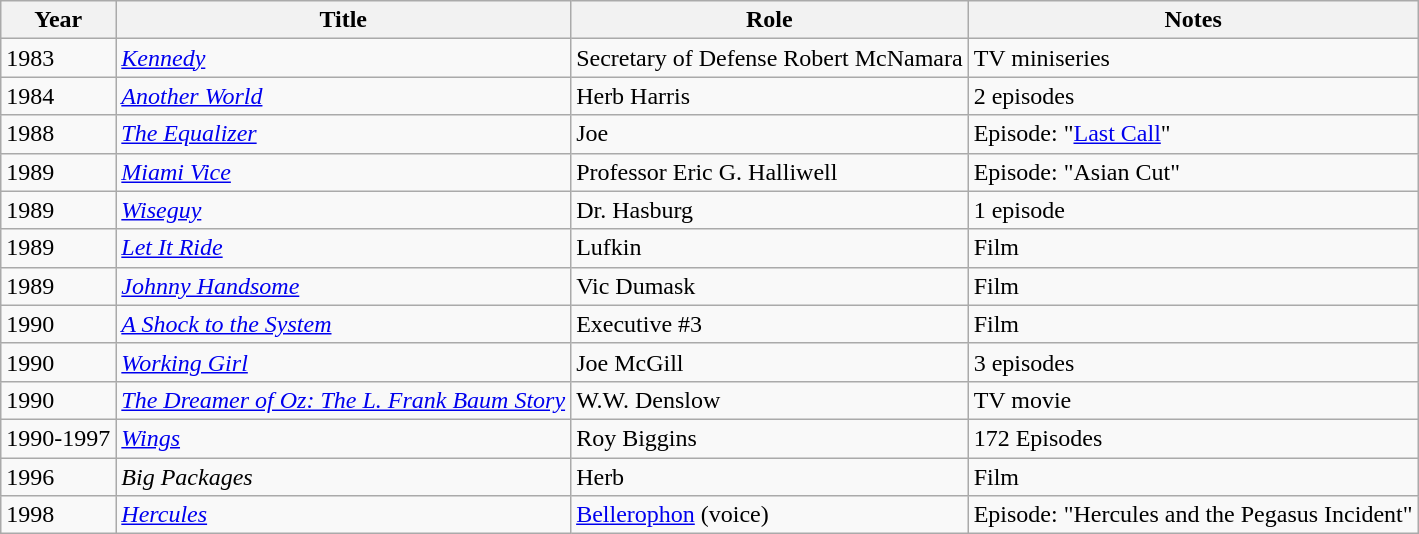<table class="wikitable sortable">
<tr>
<th>Year</th>
<th>Title</th>
<th>Role</th>
<th>Notes</th>
</tr>
<tr>
<td>1983</td>
<td><em><a href='#'>Kennedy</a> </em></td>
<td>Secretary of Defense Robert McNamara</td>
<td>TV miniseries</td>
</tr>
<tr>
<td>1984</td>
<td><em><a href='#'>Another World</a></em></td>
<td>Herb Harris</td>
<td>2 episodes</td>
</tr>
<tr>
<td>1988</td>
<td><em><a href='#'>The Equalizer</a></em></td>
<td>Joe</td>
<td>Episode: "<a href='#'>Last Call</a>"</td>
</tr>
<tr>
<td>1989</td>
<td><em><a href='#'>Miami Vice</a></em></td>
<td>Professor Eric G. Halliwell</td>
<td>Episode: "Asian Cut"</td>
</tr>
<tr>
<td>1989</td>
<td><em><a href='#'>Wiseguy</a></em></td>
<td>Dr. Hasburg</td>
<td>1 episode</td>
</tr>
<tr>
<td>1989</td>
<td><em><a href='#'>Let It Ride</a></em></td>
<td>Lufkin</td>
<td>Film</td>
</tr>
<tr>
<td>1989</td>
<td><em><a href='#'>Johnny Handsome</a></em></td>
<td>Vic Dumask</td>
<td>Film</td>
</tr>
<tr>
<td>1990</td>
<td><em><a href='#'>A Shock to the System</a></em></td>
<td>Executive #3</td>
<td>Film</td>
</tr>
<tr>
<td>1990</td>
<td><em><a href='#'>Working Girl</a></em></td>
<td>Joe McGill</td>
<td>3 episodes</td>
</tr>
<tr>
<td>1990</td>
<td><em><a href='#'>The Dreamer of Oz: The L. Frank Baum Story</a></em></td>
<td>W.W. Denslow</td>
<td>TV movie</td>
</tr>
<tr>
<td>1990-1997</td>
<td><em><a href='#'>Wings</a></em></td>
<td>Roy Biggins</td>
<td>172 Episodes</td>
</tr>
<tr>
<td>1996</td>
<td><em>Big Packages</em></td>
<td>Herb</td>
<td>Film</td>
</tr>
<tr>
<td>1998</td>
<td><em><a href='#'>Hercules</a></em></td>
<td><a href='#'>Bellerophon</a> (voice)</td>
<td>Episode: "Hercules and the Pegasus Incident"</td>
</tr>
</table>
